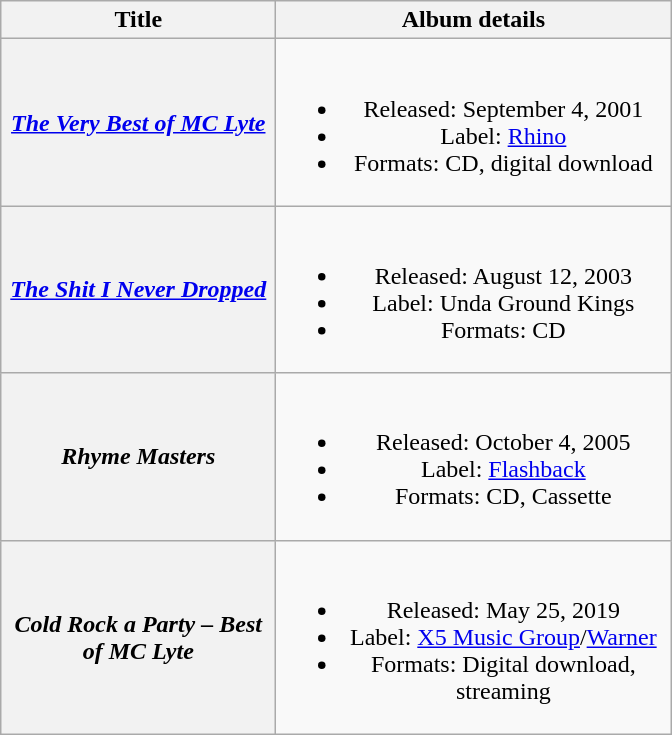<table class="wikitable plainrowheaders" style="text-align:center;">
<tr>
<th scope="col" style="width:11em;">Title</th>
<th scope="col" style="width:16em;">Album details</th>
</tr>
<tr>
<th scope="row"><em><a href='#'>The Very Best of MC Lyte</a></em></th>
<td><br><ul><li>Released: September 4, 2001</li><li>Label: <a href='#'>Rhino</a></li><li>Formats: CD, digital download</li></ul></td>
</tr>
<tr>
<th scope="row"><em><a href='#'>The Shit I Never Dropped</a></em></th>
<td><br><ul><li>Released: August 12, 2003</li><li>Label: Unda Ground Kings</li><li>Formats: CD</li></ul></td>
</tr>
<tr>
<th scope="row"><em>Rhyme Masters</em></th>
<td><br><ul><li>Released: October 4, 2005</li><li>Label: <a href='#'>Flashback</a></li><li>Formats: CD, Cassette</li></ul></td>
</tr>
<tr>
<th scope="row"><em>Cold Rock a Party – Best of MC Lyte</em></th>
<td><br><ul><li>Released: May 25, 2019</li><li>Label: <a href='#'>X5 Music Group</a>/<a href='#'>Warner</a></li><li>Formats: Digital download, streaming</li></ul></td>
</tr>
</table>
